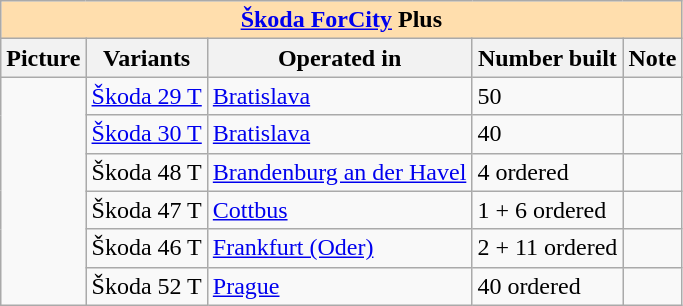<table class="wikitable">
<tr>
<th colspan="5" style="background: #ffdead;"><a href='#'>Škoda ForCity</a> Plus</th>
</tr>
<tr>
<th>Picture</th>
<th>Variants</th>
<th>Operated in</th>
<th>Number built</th>
<th>Note</th>
</tr>
<tr>
<td rowspan="6"></td>
<td><a href='#'>Škoda 29 T</a></td>
<td> <a href='#'>Bratislava</a></td>
<td>50</td>
<td></td>
</tr>
<tr>
<td><a href='#'>Škoda 30 T</a></td>
<td> <a href='#'>Bratislava</a></td>
<td>40</td>
<td></td>
</tr>
<tr>
<td>Škoda 48 T</td>
<td> <a href='#'>Brandenburg an der Havel</a></td>
<td>4 ordered</td>
<td></td>
</tr>
<tr>
<td>Škoda 47 T</td>
<td> <a href='#'>Cottbus</a></td>
<td>1 + 6 ordered</td>
<td></td>
</tr>
<tr>
<td>Škoda 46 T</td>
<td> <a href='#'>Frankfurt (Oder)</a></td>
<td>2 + 11 ordered</td>
<td></td>
</tr>
<tr>
<td>Škoda 52 T</td>
<td> <a href='#'>Prague</a></td>
<td>40 ordered</td>
<td></td>
</tr>
</table>
